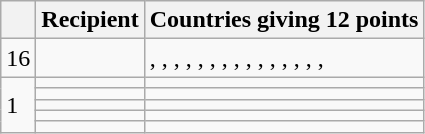<table class="wikitable plainrowheaders">
<tr>
<th scope="col"></th>
<th scope="col">Recipient</th>
<th scope="col">Countries giving 12 points</th>
</tr>
<tr>
<td>16</td>
<td></td>
<td>, , , , , , , , <strong></strong>, , , <strong></strong>, <strong></strong>, , , </td>
</tr>
<tr>
<td rowspan="5">1</td>
<td></td>
<td></td>
</tr>
<tr>
<td></td>
<td></td>
</tr>
<tr>
<td></td>
<td></td>
</tr>
<tr>
<td></td>
<td></td>
</tr>
<tr>
<td></td>
<td><strong></strong></td>
</tr>
</table>
